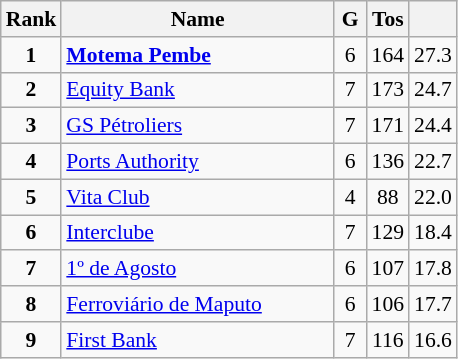<table class="wikitable" style="text-align:center; font-size:90%;">
<tr>
<th width=10px>Rank</th>
<th width=175px>Name</th>
<th width=15px>G</th>
<th width=10px>Tos</th>
<th width=10px></th>
</tr>
<tr>
<td><strong>1</strong></td>
<td align=left> <strong><a href='#'>Motema Pembe</a></strong></td>
<td>6</td>
<td>164</td>
<td>27.3</td>
</tr>
<tr>
<td><strong>2</strong></td>
<td align=left> <a href='#'>Equity Bank</a></td>
<td>7</td>
<td>173</td>
<td>24.7</td>
</tr>
<tr>
<td><strong>3</strong></td>
<td align=left> <a href='#'>GS Pétroliers</a></td>
<td>7</td>
<td>171</td>
<td>24.4</td>
</tr>
<tr>
<td><strong>4</strong></td>
<td align=left> <a href='#'>Ports Authority</a></td>
<td>6</td>
<td>136</td>
<td>22.7</td>
</tr>
<tr>
<td><strong>5</strong></td>
<td align=left> <a href='#'>Vita Club</a></td>
<td>4</td>
<td>88</td>
<td>22.0</td>
</tr>
<tr>
<td><strong>6</strong></td>
<td align=left> <a href='#'>Interclube</a></td>
<td>7</td>
<td>129</td>
<td>18.4</td>
</tr>
<tr>
<td><strong>7</strong></td>
<td align=left> <a href='#'>1º de Agosto</a></td>
<td>6</td>
<td>107</td>
<td>17.8</td>
</tr>
<tr>
<td><strong>8</strong></td>
<td align=left> <a href='#'>Ferroviário de Maputo</a></td>
<td>6</td>
<td>106</td>
<td>17.7</td>
</tr>
<tr>
<td><strong>9</strong></td>
<td align=left> <a href='#'>First Bank</a></td>
<td>7</td>
<td>116</td>
<td>16.6</td>
</tr>
</table>
